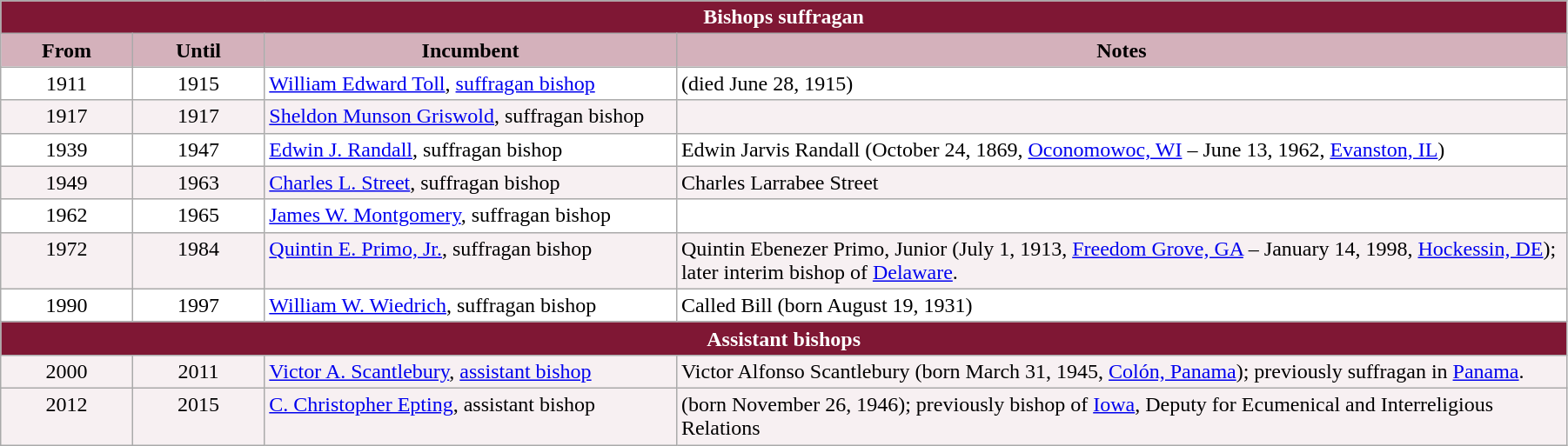<table class="wikitable" style="width: 95%;">
<tr>
<th colspan="4" style="background-color: #7F1734; color: white;">Bishops suffragan</th>
</tr>
<tr>
<th style="background-color: #D4B1BB; width: 8%;">From</th>
<th style="background-color: #D4B1BB; width: 8%;">Until</th>
<th style="background-color: #D4B1BB; width: 25%;">Incumbent</th>
<th style="background-color: #D4B1BB; width: 54%;">Notes</th>
</tr>
<tr valign="top" style="background-color: white;">
<td style="text-align: center;">1911</td>
<td style="text-align: center;">1915</td>
<td><a href='#'>William Edward Toll</a>, <a href='#'>suffragan bishop</a></td>
<td>(died June 28, 1915)</td>
</tr>
<tr valign="top" style="background-color: #F7F0F2;">
<td style="text-align: center;">1917</td>
<td style="text-align: center;">1917</td>
<td><a href='#'>Sheldon Munson Griswold</a>, suffragan bishop</td>
<td></td>
</tr>
<tr valign="top" style="background-color: white;">
<td style="text-align: center;">1939</td>
<td style="text-align: center;">1947</td>
<td><a href='#'>Edwin J. Randall</a>, suffragan bishop</td>
<td>Edwin Jarvis Randall (October 24, 1869, <a href='#'>Oconomowoc, WI</a> – June 13, 1962, <a href='#'>Evanston, IL</a>)</td>
</tr>
<tr valign="top" style="background-color: #F7F0F2;">
<td style="text-align: center;">1949</td>
<td style="text-align: center;">1963</td>
<td><a href='#'>Charles L. Street</a>, suffragan bishop</td>
<td>Charles Larrabee Street</td>
</tr>
<tr valign="top" style="background-color: white;">
<td style="text-align: center;">1962</td>
<td style="text-align: center;">1965</td>
<td><a href='#'>James W. Montgomery</a>, suffragan bishop</td>
<td></td>
</tr>
<tr valign="top" style="background-color: #F7F0F2;">
<td style="text-align: center;">1972</td>
<td style="text-align: center;">1984</td>
<td><a href='#'>Quintin E. Primo, Jr.</a>, suffragan bishop</td>
<td>Quintin Ebenezer Primo, Junior (July 1, 1913, <a href='#'>Freedom Grove, GA</a> – January 14, 1998, <a href='#'>Hockessin, DE</a>); later interim bishop of <a href='#'>Delaware</a>.</td>
</tr>
<tr valign="top" style="background-color: white;">
<td style="text-align: center;">1990</td>
<td style="text-align: center;">1997</td>
<td><a href='#'>William W. Wiedrich</a>, suffragan bishop</td>
<td>Called Bill (born August 19, 1931)</td>
</tr>
<tr>
<th colspan="4" style="background-color: #7F1734; color: white;">Assistant bishops</th>
</tr>
<tr valign="top" style="background-color: #F7F0F2;">
<td style="text-align: center;">2000</td>
<td style="text-align: center;">2011</td>
<td><a href='#'>Victor A. Scantlebury</a>, <a href='#'>assistant bishop</a></td>
<td>Victor Alfonso Scantlebury (born March 31, 1945, <a href='#'>Colón, Panama</a>); previously suffragan in <a href='#'>Panama</a>.</td>
</tr>
<tr valign="top" style="background-color: #F7F0F2;">
<td style="text-align: center;">2012</td>
<td style="text-align: center;">2015</td>
<td><a href='#'>C. Christopher Epting</a>, assistant bishop</td>
<td>(born November 26, 1946); previously bishop of <a href='#'>Iowa</a>, Deputy for Ecumenical and Interreligious Relations</td>
</tr>
</table>
